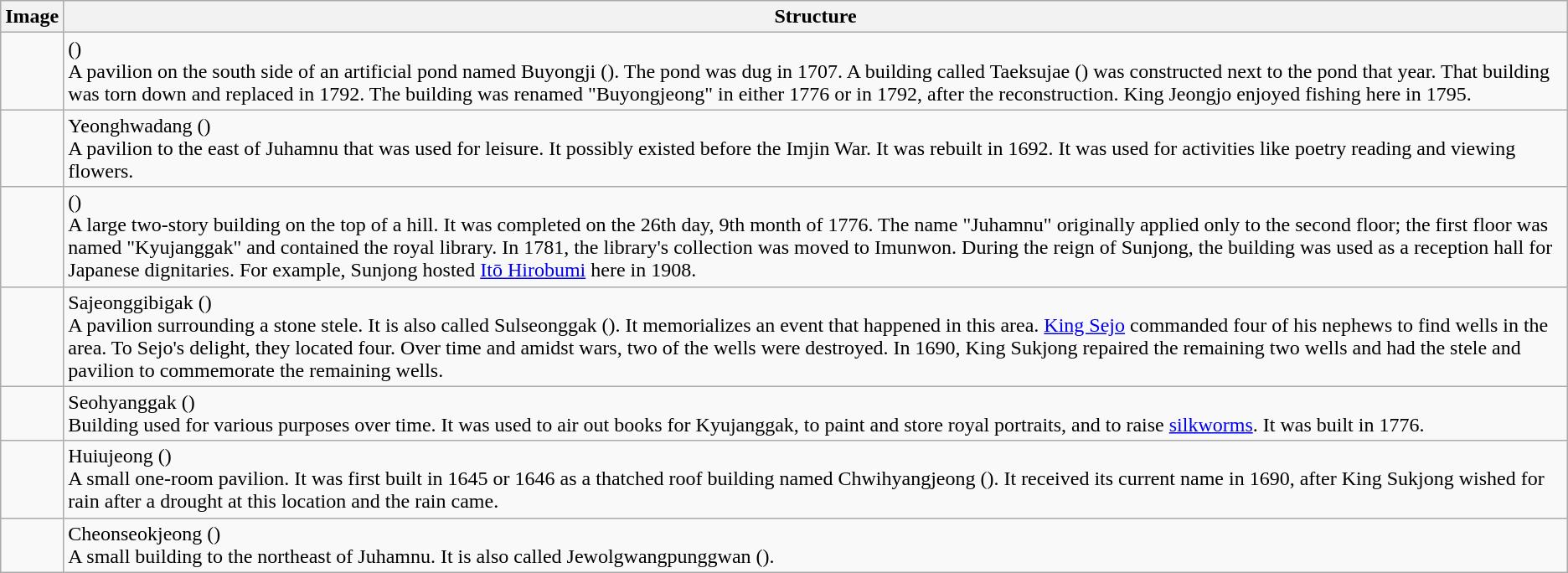<table class="wikitable">
<tr>
<th>Image</th>
<th>Structure</th>
</tr>
<tr>
<td></td>
<td> ()<br>A pavilion on the south side of an artificial pond named Buyongji (). The pond was dug in 1707. A building called Taeksujae () was constructed next to the pond that year. That building was torn down and replaced in 1792. The building was renamed "Buyongjeong" in either 1776 or in 1792, after the reconstruction. King Jeongjo enjoyed fishing here in 1795.</td>
</tr>
<tr>
<td></td>
<td>Yeonghwadang ()<br>A pavilion to the east of Juhamnu that was used for leisure. It possibly existed before the Imjin War. It was rebuilt in 1692. It was used for activities like poetry reading and viewing flowers.</td>
</tr>
<tr>
<td></td>
<td> ()<br>A large two-story building on the top of a hill. It was completed on the 26th day, 9th month of 1776. The name "Juhamnu" originally applied only to the second floor; the first floor was named "Kyujanggak" and contained the royal library. In 1781, the library's collection was moved to Imunwon. During the reign of Sunjong, the building was used as a reception hall for Japanese dignitaries. For example, Sunjong hosted <a href='#'>Itō Hirobumi</a> here in 1908.</td>
</tr>
<tr>
<td></td>
<td>Sajeonggibigak ()<br>A pavilion surrounding a stone stele. It is also called Sulseonggak (). It memorializes an event that happened in this area. <a href='#'>King Sejo</a> commanded four of his nephews to find wells in the area. To Sejo's delight, they located four. Over time and amidst wars, two of the wells were destroyed. In 1690, King Sukjong repaired the remaining two wells and had the stele and pavilion to commemorate the remaining wells.</td>
</tr>
<tr>
<td></td>
<td>Seohyanggak ()<br>Building used for various purposes over time. It was used to air out books for Kyujanggak, to paint and store royal portraits, and to raise <a href='#'>silkworms</a>. It was built in 1776.</td>
</tr>
<tr>
<td></td>
<td>Huiujeong ()<br>A small one-room pavilion. It was first built in 1645 or 1646 as a thatched roof building named Chwihyangjeong (). It received its current name in 1690, after King Sukjong wished for rain after a drought at this location and the rain came.</td>
</tr>
<tr>
<td></td>
<td>Cheonseokjeong ()<br>A small building to the northeast of Juhamnu. It is also called Jewolgwangpunggwan ().</td>
</tr>
</table>
